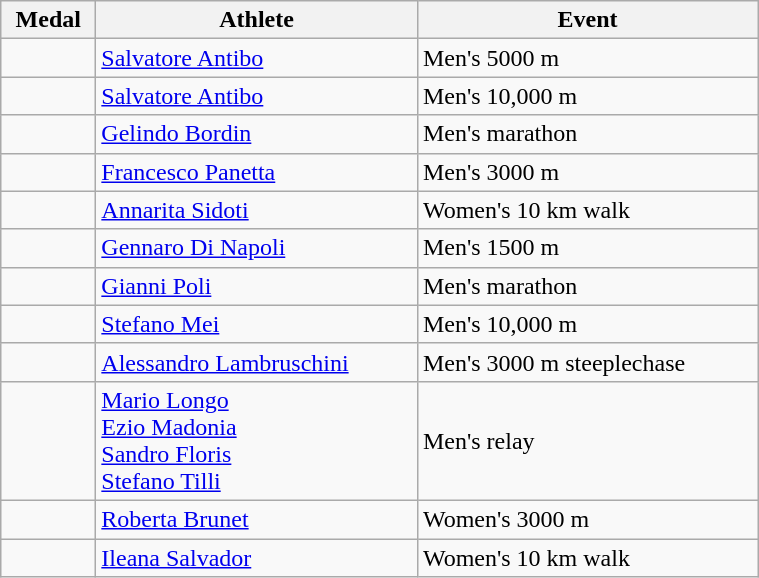<table class="wikitable" style="width:40%; font-size:100%; text-align:left;">
<tr>
<th>Medal</th>
<th>Athlete</th>
<th>Event</th>
</tr>
<tr>
<td align=center></td>
<td><a href='#'>Salvatore Antibo</a></td>
<td>Men's 5000 m</td>
</tr>
<tr>
<td align=center></td>
<td><a href='#'>Salvatore Antibo</a></td>
<td>Men's 10,000 m</td>
</tr>
<tr>
<td align=center></td>
<td><a href='#'>Gelindo Bordin</a></td>
<td>Men's marathon</td>
</tr>
<tr>
<td align=center></td>
<td><a href='#'>Francesco Panetta</a></td>
<td>Men's 3000 m</td>
</tr>
<tr>
<td align=center></td>
<td><a href='#'>Annarita Sidoti</a></td>
<td>Women's 10 km walk</td>
</tr>
<tr>
<td align=center></td>
<td><a href='#'>Gennaro Di Napoli</a></td>
<td>Men's 1500 m</td>
</tr>
<tr>
<td align=center></td>
<td><a href='#'>Gianni Poli</a></td>
<td>Men's marathon</td>
</tr>
<tr>
<td align=center></td>
<td><a href='#'>Stefano Mei</a></td>
<td>Men's 10,000 m</td>
</tr>
<tr>
<td align=center></td>
<td><a href='#'>Alessandro Lambruschini</a></td>
<td>Men's 3000 m steeplechase</td>
</tr>
<tr>
<td align=center></td>
<td><a href='#'>Mario Longo</a><br><a href='#'>Ezio Madonia</a><br><a href='#'>Sandro Floris</a><br><a href='#'>Stefano Tilli</a></td>
<td>Men's  relay</td>
</tr>
<tr>
<td align=center></td>
<td><a href='#'>Roberta Brunet</a></td>
<td>Women's 3000 m</td>
</tr>
<tr>
<td align=center></td>
<td><a href='#'>Ileana Salvador</a></td>
<td>Women's 10 km walk</td>
</tr>
</table>
